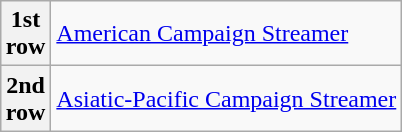<table class="wikitable" style="margin:1em auto;">
<tr>
<th>1st<br>row</th>
<td><a href='#'>American Campaign Streamer</a></td>
</tr>
<tr>
<th>2nd<br>row</th>
<td><a href='#'>Asiatic-Pacific Campaign Streamer</a></td>
</tr>
</table>
